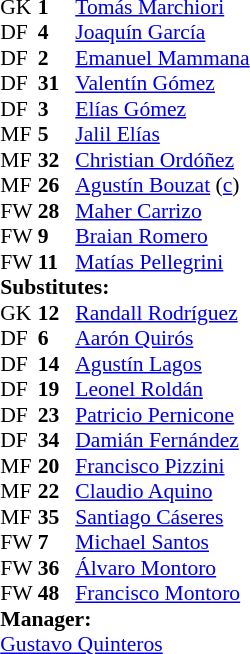<table style="font-size:90%; margin:0.2em auto;" cellspacing="0" cellpadding="0">
<tr>
<th width="25"></th>
<th width="25"></th>
</tr>
<tr>
<td>GK</td>
<td><strong>1</strong></td>
<td> <a href='#'>Tomás Marchiori</a></td>
</tr>
<tr>
<td>DF</td>
<td><strong>4</strong></td>
<td> <a href='#'>Joaquín García</a></td>
<td></td>
<td></td>
</tr>
<tr>
<td>DF</td>
<td><strong>2</strong></td>
<td> <a href='#'>Emanuel Mammana</a></td>
</tr>
<tr>
<td>DF</td>
<td><strong>31</strong></td>
<td> <a href='#'>Valentín Gómez</a></td>
</tr>
<tr>
<td>DF</td>
<td><strong>3</strong></td>
<td> <a href='#'>Elías Gómez</a></td>
</tr>
<tr>
<td>MF</td>
<td><strong>5</strong></td>
<td> <a href='#'>Jalil Elías</a></td>
</tr>
<tr>
<td>MF</td>
<td><strong>32</strong></td>
<td> <a href='#'>Christian Ordóñez</a></td>
<td></td>
<td></td>
</tr>
<tr>
<td>MF</td>
<td><strong>26</strong></td>
<td> <a href='#'>Agustín Bouzat</a> (<a href='#'>c</a>)</td>
<td></td>
</tr>
<tr>
<td>FW</td>
<td><strong>28</strong></td>
<td> <a href='#'>Maher Carrizo</a></td>
<td></td>
<td></td>
</tr>
<tr>
<td>FW</td>
<td><strong>9</strong></td>
<td> <a href='#'>Braian Romero</a></td>
<td></td>
<td></td>
</tr>
<tr>
<td>FW</td>
<td><strong>11</strong></td>
<td> <a href='#'>Matías Pellegrini</a></td>
<td></td>
<td></td>
</tr>
<tr>
<td colspan=3><strong>Substitutes:</strong></td>
</tr>
<tr>
<td>GK</td>
<td><strong>12</strong></td>
<td> <a href='#'>Randall Rodríguez</a></td>
</tr>
<tr>
<td>DF</td>
<td><strong>6</strong></td>
<td> <a href='#'>Aarón Quirós</a></td>
</tr>
<tr>
<td>DF</td>
<td><strong>14</strong></td>
<td> <a href='#'>Agustín Lagos</a></td>
<td></td>
<td></td>
</tr>
<tr>
<td>DF</td>
<td><strong>19</strong></td>
<td> <a href='#'>Leonel Roldán</a></td>
</tr>
<tr>
<td>DF</td>
<td><strong>23</strong></td>
<td> <a href='#'>Patricio Pernicone</a></td>
</tr>
<tr>
<td>DF</td>
<td><strong>34</strong></td>
<td> <a href='#'>Damián Fernández</a></td>
</tr>
<tr>
<td>MF</td>
<td><strong>20</strong></td>
<td> <a href='#'>Francisco Pizzini</a></td>
<td></td>
<td></td>
</tr>
<tr>
<td>MF</td>
<td><strong>22</strong></td>
<td> <a href='#'>Claudio Aquino</a></td>
<td></td>
<td></td>
</tr>
<tr>
<td>MF</td>
<td><strong>35</strong></td>
<td> <a href='#'>Santiago Cáseres</a></td>
</tr>
<tr>
<td>FW</td>
<td><strong>7</strong></td>
<td> <a href='#'>Michael Santos</a></td>
<td></td>
<td></td>
</tr>
<tr>
<td>FW</td>
<td><strong>36</strong></td>
<td> <a href='#'>Álvaro Montoro</a></td>
<td></td>
<td></td>
</tr>
<tr>
<td>FW</td>
<td><strong>48</strong></td>
<td> <a href='#'>Francisco Montoro</a></td>
</tr>
<tr>
<td colspan=3><strong>Manager:</strong></td>
</tr>
<tr>
<td colspan="3"> <a href='#'>Gustavo Quinteros</a></td>
<td></td>
</tr>
</table>
